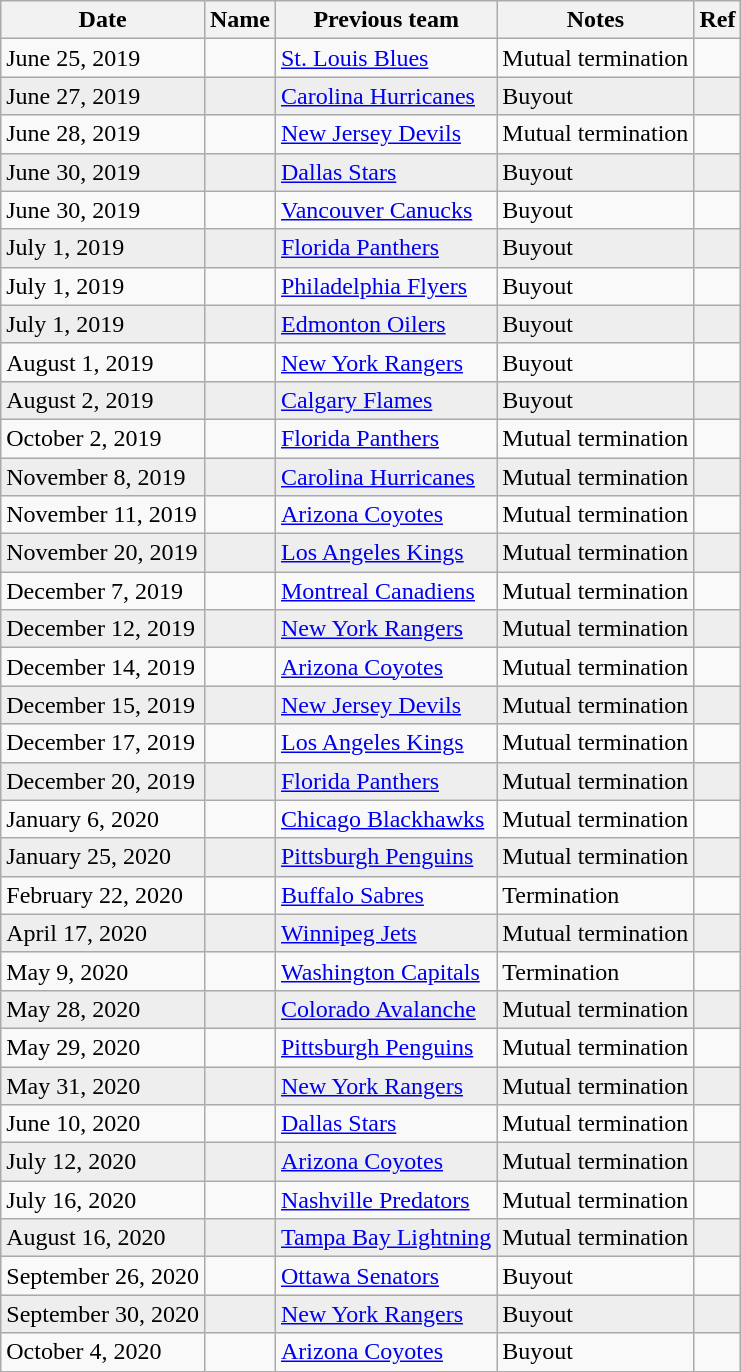<table class="wikitable sortable">
<tr>
<th>Date</th>
<th>Name</th>
<th>Previous team</th>
<th>Notes</th>
<th>Ref</th>
</tr>
<tr>
<td>June 25, 2019</td>
<td></td>
<td><a href='#'>St. Louis Blues</a></td>
<td>Mutual termination</td>
<td></td>
</tr>
<tr bgcolor="eeeeee">
<td>June 27, 2019</td>
<td></td>
<td><a href='#'>Carolina Hurricanes</a></td>
<td>Buyout</td>
<td></td>
</tr>
<tr>
<td>June 28, 2019</td>
<td></td>
<td><a href='#'>New Jersey Devils</a></td>
<td>Mutual termination</td>
<td></td>
</tr>
<tr bgcolor="eeeeee">
<td>June 30, 2019</td>
<td></td>
<td><a href='#'>Dallas Stars</a></td>
<td>Buyout</td>
<td></td>
</tr>
<tr>
<td>June 30, 2019</td>
<td></td>
<td><a href='#'>Vancouver Canucks</a></td>
<td>Buyout</td>
<td></td>
</tr>
<tr bgcolor="eeeeee">
<td>July 1, 2019</td>
<td></td>
<td><a href='#'>Florida Panthers</a></td>
<td>Buyout</td>
<td></td>
</tr>
<tr>
<td>July 1, 2019</td>
<td></td>
<td><a href='#'>Philadelphia Flyers</a></td>
<td>Buyout</td>
<td></td>
</tr>
<tr bgcolor="eeeeee">
<td>July 1, 2019</td>
<td></td>
<td><a href='#'>Edmonton Oilers</a></td>
<td>Buyout</td>
<td></td>
</tr>
<tr>
<td>August 1, 2019</td>
<td></td>
<td><a href='#'>New York Rangers</a></td>
<td>Buyout</td>
<td></td>
</tr>
<tr bgcolor="eeeeee">
<td>August 2, 2019</td>
<td></td>
<td><a href='#'>Calgary Flames</a></td>
<td>Buyout</td>
<td></td>
</tr>
<tr>
<td>October 2, 2019</td>
<td></td>
<td><a href='#'>Florida Panthers</a></td>
<td>Mutual termination</td>
<td></td>
</tr>
<tr bgcolor="eeeeee">
<td>November 8, 2019</td>
<td></td>
<td><a href='#'>Carolina Hurricanes</a></td>
<td>Mutual termination</td>
<td></td>
</tr>
<tr>
<td>November 11, 2019</td>
<td></td>
<td><a href='#'>Arizona Coyotes</a></td>
<td>Mutual termination</td>
<td></td>
</tr>
<tr bgcolor="eeeeee">
<td>November 20, 2019</td>
<td></td>
<td><a href='#'>Los Angeles Kings</a></td>
<td>Mutual termination</td>
<td></td>
</tr>
<tr>
<td>December 7, 2019</td>
<td></td>
<td><a href='#'>Montreal Canadiens</a></td>
<td>Mutual termination</td>
<td></td>
</tr>
<tr bgcolor="eeeeee">
<td>December 12, 2019</td>
<td></td>
<td><a href='#'>New York Rangers</a></td>
<td>Mutual termination</td>
<td></td>
</tr>
<tr>
<td>December 14, 2019</td>
<td></td>
<td><a href='#'>Arizona Coyotes</a></td>
<td>Mutual termination</td>
<td></td>
</tr>
<tr bgcolor="eeeeee">
<td>December 15, 2019</td>
<td></td>
<td><a href='#'>New Jersey Devils</a></td>
<td>Mutual termination</td>
<td></td>
</tr>
<tr>
<td>December 17, 2019</td>
<td></td>
<td><a href='#'>Los Angeles Kings</a></td>
<td>Mutual termination</td>
<td></td>
</tr>
<tr bgcolor="eeeeee">
<td>December 20, 2019</td>
<td></td>
<td><a href='#'>Florida Panthers</a></td>
<td>Mutual termination</td>
<td></td>
</tr>
<tr>
<td>January 6, 2020</td>
<td></td>
<td><a href='#'>Chicago Blackhawks</a></td>
<td>Mutual termination</td>
<td></td>
</tr>
<tr bgcolor="eeeeee">
<td>January 25, 2020</td>
<td></td>
<td><a href='#'>Pittsburgh Penguins</a></td>
<td>Mutual termination</td>
<td></td>
</tr>
<tr>
<td>February 22, 2020</td>
<td></td>
<td><a href='#'>Buffalo Sabres</a></td>
<td>Termination</td>
<td></td>
</tr>
<tr bgcolor="eeeeee">
<td>April 17, 2020</td>
<td></td>
<td><a href='#'>Winnipeg Jets</a></td>
<td>Mutual termination</td>
<td></td>
</tr>
<tr>
<td>May 9, 2020</td>
<td></td>
<td><a href='#'>Washington Capitals</a></td>
<td>Termination</td>
<td></td>
</tr>
<tr bgcolor="eeeeee">
<td>May 28, 2020</td>
<td></td>
<td><a href='#'>Colorado Avalanche</a></td>
<td>Mutual termination</td>
<td></td>
</tr>
<tr>
<td>May 29, 2020</td>
<td></td>
<td><a href='#'>Pittsburgh Penguins</a></td>
<td>Mutual termination</td>
<td></td>
</tr>
<tr bgcolor="eeeeee">
<td>May 31, 2020</td>
<td></td>
<td><a href='#'>New York Rangers</a></td>
<td>Mutual termination</td>
<td></td>
</tr>
<tr>
<td>June 10, 2020</td>
<td></td>
<td><a href='#'>Dallas Stars</a></td>
<td>Mutual termination</td>
<td></td>
</tr>
<tr bgcolor="eeeeee">
<td>July 12, 2020</td>
<td></td>
<td><a href='#'>Arizona Coyotes</a></td>
<td>Mutual termination</td>
<td></td>
</tr>
<tr>
<td>July 16, 2020</td>
<td></td>
<td><a href='#'>Nashville Predators</a></td>
<td>Mutual termination</td>
<td></td>
</tr>
<tr bgcolor="eeeeee">
<td>August 16, 2020</td>
<td></td>
<td><a href='#'>Tampa Bay Lightning</a></td>
<td>Mutual termination</td>
<td></td>
</tr>
<tr>
<td>September 26, 2020</td>
<td></td>
<td><a href='#'>Ottawa Senators</a></td>
<td>Buyout</td>
<td></td>
</tr>
<tr bgcolor="eeeeee">
<td>September 30, 2020</td>
<td></td>
<td><a href='#'>New York Rangers</a></td>
<td>Buyout</td>
<td></td>
</tr>
<tr>
<td>October 4, 2020</td>
<td></td>
<td><a href='#'>Arizona Coyotes</a></td>
<td>Buyout</td>
<td></td>
</tr>
</table>
